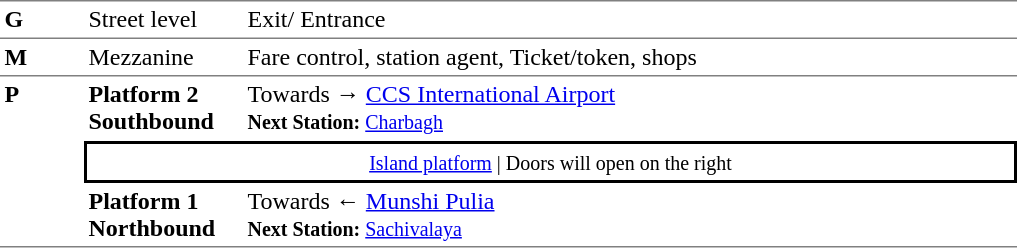<table table border=0 cellspacing=0 cellpadding=3>
<tr>
<td style="border-top:solid 1px gray;border-bottom:solid 1px gray;" width=50 valign=top><strong>G</strong></td>
<td style="border-top:solid 1px gray;border-bottom:solid 1px gray;" width=100 valign=top>Street level</td>
<td style="border-top:solid 1px gray;border-bottom:solid 1px gray;" width=510 valign=top>Exit/ Entrance</td>
</tr>
<tr>
<td style="border-bottom:solid 1px gray;"><strong>M</strong></td>
<td style="border-bottom:solid 1px gray;">Mezzanine</td>
<td style="border-bottom:solid 1px gray;">Fare control, station agent, Ticket/token, shops</td>
</tr>
<tr>
<td style="border-bottom:solid 1px gray;" width=50 rowspan=3 valign=top><strong>P</strong></td>
<td style="border-bottom:solid 1px white;" width=100><span><strong>Platform 2</strong><br><strong>Southbound</strong></span></td>
<td style="border-bottom:solid 1px white;" width=510>Towards → <a href='#'>CCS International Airport</a><br><small><strong>Next Station:</strong> <a href='#'>Charbagh</a></small></td>
</tr>
<tr>
<td style="border-top:solid 2px black;border-right:solid 2px black;border-left:solid 2px black;border-bottom:solid 2px black;text-align:center;" colspan=2><small><a href='#'>Island platform</a> | Doors will open on the right </small></td>
</tr>
<tr>
<td style="border-bottom:solid 1px gray;" width=100><span><strong>Platform 1</strong><br><strong>Northbound</strong></span></td>
<td style="border-bottom:solid 1px gray;" width="510">Towards ← <a href='#'>Munshi Pulia</a><br><small><strong>Next Station:</strong> <a href='#'>Sachivalaya</a></small></td>
</tr>
</table>
